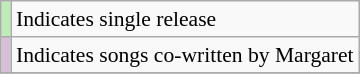<table class="wikitable" style="font-size:90%;">
<tr>
<td style="background-color:#BDECB6"></td>
<td>Indicates single release</td>
</tr>
<tr>
<td style="background-color:#D8BFD8"></td>
<td>Indicates songs co-written by Margaret</td>
</tr>
<tr>
</tr>
</table>
